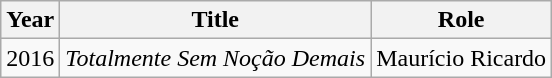<table class="wikitable">
<tr>
<th>Year</th>
<th>Title</th>
<th>Role</th>
</tr>
<tr>
<td>2016</td>
<td><em>Totalmente Sem Noção Demais</em></td>
<td>Maurício Ricardo</td>
</tr>
</table>
